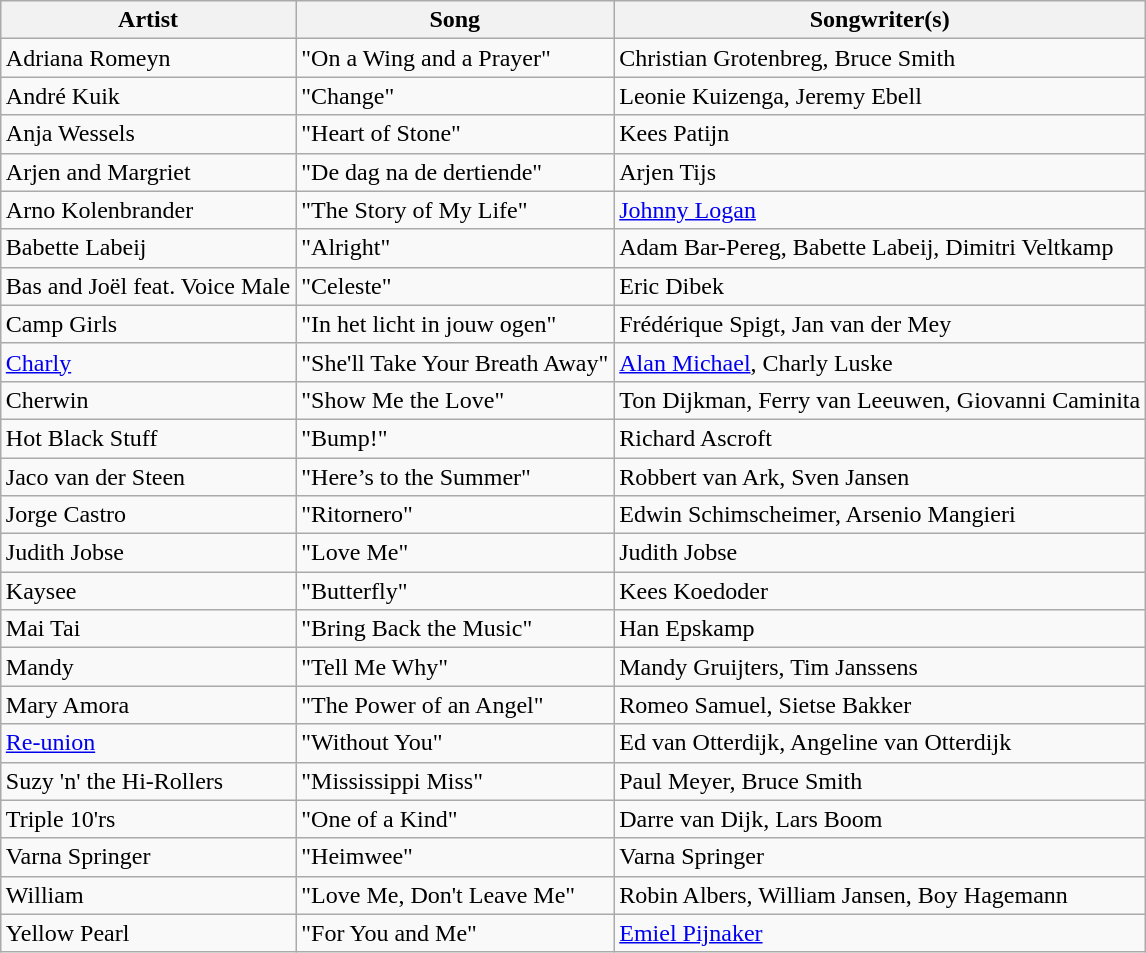<table class="sortable wikitable" style="margin: 1em auto 1em auto">
<tr>
<th>Artist</th>
<th>Song</th>
<th>Songwriter(s)</th>
</tr>
<tr>
<td>Adriana Romeyn</td>
<td>"On a Wing and a Prayer"</td>
<td>Christian Grotenbreg, Bruce Smith</td>
</tr>
<tr>
<td>André Kuik</td>
<td>"Change"</td>
<td>Leonie Kuizenga, Jeremy Ebell</td>
</tr>
<tr>
<td>Anja Wessels</td>
<td>"Heart of Stone"</td>
<td>Kees Patijn</td>
</tr>
<tr>
<td>Arjen and Margriet</td>
<td>"De dag na de dertiende"</td>
<td>Arjen Tijs</td>
</tr>
<tr>
<td>Arno Kolenbrander</td>
<td>"The Story of My Life"</td>
<td><a href='#'>Johnny Logan</a></td>
</tr>
<tr>
<td>Babette Labeij</td>
<td>"Alright"</td>
<td>Adam Bar-Pereg, Babette Labeij, Dimitri Veltkamp</td>
</tr>
<tr>
<td>Bas and Joël feat. Voice Male</td>
<td>"Celeste"</td>
<td>Eric Dibek</td>
</tr>
<tr>
<td>Camp Girls</td>
<td>"In het licht in jouw ogen"</td>
<td>Frédérique Spigt, Jan van der Mey</td>
</tr>
<tr>
<td><a href='#'>Charly</a></td>
<td>"She'll Take Your Breath Away"</td>
<td><a href='#'>Alan Michael</a>, Charly Luske</td>
</tr>
<tr>
<td>Cherwin</td>
<td>"Show Me the Love"</td>
<td>Ton Dijkman, Ferry van Leeuwen, Giovanni Caminita</td>
</tr>
<tr>
<td>Hot Black Stuff</td>
<td>"Bump!"</td>
<td>Richard Ascroft</td>
</tr>
<tr>
<td>Jaco van der Steen</td>
<td>"Here’s to the Summer"</td>
<td>Robbert van Ark, Sven Jansen</td>
</tr>
<tr>
<td>Jorge Castro</td>
<td>"Ritornero"</td>
<td>Edwin Schimscheimer, Arsenio Mangieri</td>
</tr>
<tr>
<td>Judith Jobse</td>
<td>"Love Me"</td>
<td>Judith Jobse</td>
</tr>
<tr>
<td>Kaysee</td>
<td>"Butterfly"</td>
<td>Kees Koedoder</td>
</tr>
<tr>
<td>Mai Tai</td>
<td>"Bring Back the Music"</td>
<td>Han Epskamp</td>
</tr>
<tr>
<td>Mandy</td>
<td>"Tell Me Why"</td>
<td>Mandy Gruijters, Tim Janssens</td>
</tr>
<tr>
<td>Mary Amora</td>
<td>"The Power of an Angel"</td>
<td>Romeo Samuel, Sietse Bakker</td>
</tr>
<tr>
<td><a href='#'>Re-union</a></td>
<td>"Without You"</td>
<td>Ed van Otterdijk, Angeline van Otterdijk</td>
</tr>
<tr>
<td>Suzy 'n' the Hi-Rollers</td>
<td>"Mississippi Miss"</td>
<td>Paul Meyer, Bruce Smith</td>
</tr>
<tr>
<td>Triple 10'rs</td>
<td>"One of a Kind"</td>
<td>Darre van Dijk, Lars Boom</td>
</tr>
<tr>
<td>Varna Springer</td>
<td>"Heimwee"</td>
<td>Varna Springer</td>
</tr>
<tr>
<td>William</td>
<td>"Love Me, Don't Leave Me"</td>
<td>Robin Albers, William Jansen, Boy Hagemann</td>
</tr>
<tr>
<td>Yellow Pearl</td>
<td>"For You and Me"</td>
<td><a href='#'>Emiel Pijnaker</a></td>
</tr>
</table>
